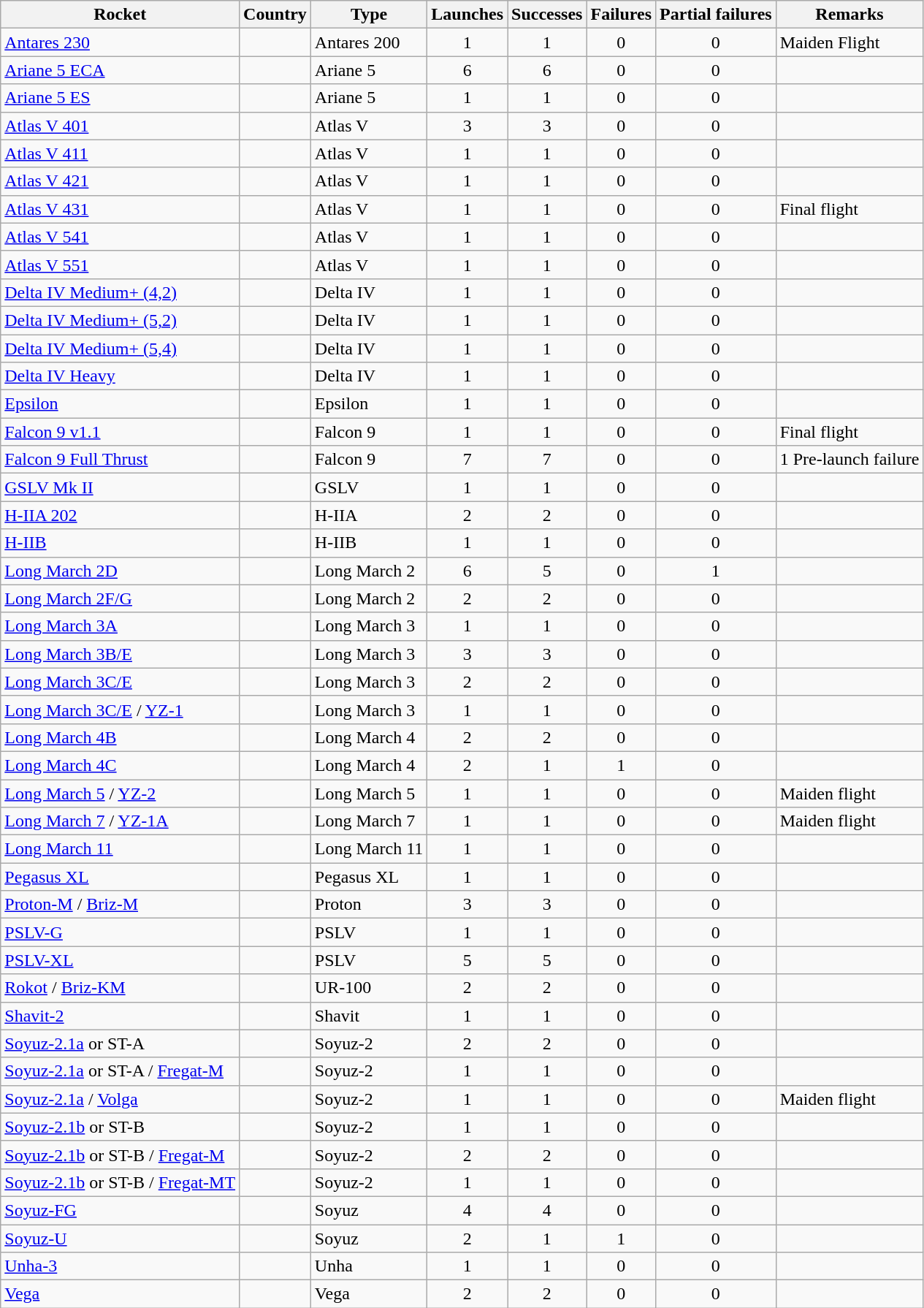<table class="wikitable sortable collapsible collapsed" style=text-align:center>
<tr>
<th>Rocket</th>
<th>Country</th>
<th>Type</th>
<th>Launches</th>
<th>Successes</th>
<th>Failures</th>
<th>Partial failures</th>
<th>Remarks</th>
</tr>
<tr>
<td align=left><a href='#'>Antares 230</a></td>
<td align=left></td>
<td align=left>Antares 200</td>
<td>1</td>
<td>1</td>
<td>0</td>
<td>0</td>
<td align=left>Maiden Flight</td>
</tr>
<tr>
<td align=left><a href='#'>Ariane 5 ECA</a></td>
<td align=left></td>
<td align=left>Ariane 5</td>
<td>6</td>
<td>6</td>
<td>0</td>
<td>0</td>
<td></td>
</tr>
<tr>
<td align=left><a href='#'>Ariane 5 ES</a></td>
<td align=left></td>
<td align=left>Ariane 5</td>
<td>1</td>
<td>1</td>
<td>0</td>
<td>0</td>
<td></td>
</tr>
<tr>
<td align=left><a href='#'>Atlas V 401</a></td>
<td align=left></td>
<td align=left>Atlas V</td>
<td>3</td>
<td>3</td>
<td>0</td>
<td>0</td>
<td></td>
</tr>
<tr>
<td align=left><a href='#'>Atlas V 411</a></td>
<td align=left></td>
<td align=left>Atlas V</td>
<td>1</td>
<td>1</td>
<td>0</td>
<td>0</td>
<td></td>
</tr>
<tr>
<td align=left><a href='#'>Atlas V 421</a></td>
<td align=left></td>
<td align=left>Atlas V</td>
<td>1</td>
<td>1</td>
<td>0</td>
<td>0</td>
<td></td>
</tr>
<tr>
<td align=left><a href='#'>Atlas V 431</a></td>
<td align=left></td>
<td align=left>Atlas V</td>
<td>1</td>
<td>1</td>
<td>0</td>
<td>0</td>
<td align=left>Final flight</td>
</tr>
<tr>
<td align=left><a href='#'>Atlas V 541</a></td>
<td align=left></td>
<td align=left>Atlas V</td>
<td>1</td>
<td>1</td>
<td>0</td>
<td>0</td>
<td></td>
</tr>
<tr>
<td align=left><a href='#'>Atlas V 551</a></td>
<td align=left></td>
<td align=left>Atlas V</td>
<td>1</td>
<td>1</td>
<td>0</td>
<td>0</td>
<td></td>
</tr>
<tr>
<td align=left><a href='#'>Delta IV Medium+ (4,2)</a></td>
<td align=left></td>
<td align=left>Delta IV</td>
<td>1</td>
<td>1</td>
<td>0</td>
<td>0</td>
<td></td>
</tr>
<tr>
<td align=left><a href='#'>Delta IV Medium+ (5,2)</a></td>
<td align=left></td>
<td align=left>Delta IV</td>
<td>1</td>
<td>1</td>
<td>0</td>
<td>0</td>
<td></td>
</tr>
<tr>
<td align=left><a href='#'>Delta IV Medium+ (5,4)</a></td>
<td align=left></td>
<td align=left>Delta IV</td>
<td>1</td>
<td>1</td>
<td>0</td>
<td>0</td>
<td></td>
</tr>
<tr>
<td align=left><a href='#'>Delta IV Heavy</a></td>
<td align=left></td>
<td align=left>Delta IV</td>
<td>1</td>
<td>1</td>
<td>0</td>
<td>0</td>
<td></td>
</tr>
<tr>
<td align=left><a href='#'>Epsilon</a></td>
<td align=left></td>
<td align=left>Epsilon</td>
<td>1</td>
<td>1</td>
<td>0</td>
<td>0</td>
<td></td>
</tr>
<tr>
<td align=left><a href='#'>Falcon 9 v1.1</a></td>
<td align=left></td>
<td align=left>Falcon 9</td>
<td>1</td>
<td>1</td>
<td>0</td>
<td>0</td>
<td align=left>Final flight</td>
</tr>
<tr>
<td align=left><a href='#'>Falcon 9 Full Thrust</a></td>
<td align=left></td>
<td align=left>Falcon 9</td>
<td>7</td>
<td>7</td>
<td>0</td>
<td>0</td>
<td align=left>1 Pre-launch failure</td>
</tr>
<tr>
<td align=left><a href='#'>GSLV Mk II</a></td>
<td align=left></td>
<td align=left>GSLV</td>
<td>1</td>
<td>1</td>
<td>0</td>
<td>0</td>
<td></td>
</tr>
<tr>
<td align=left><a href='#'>H-IIA 202</a></td>
<td align=left></td>
<td align=left>H-IIA</td>
<td>2</td>
<td>2</td>
<td>0</td>
<td>0</td>
<td></td>
</tr>
<tr>
<td align=left><a href='#'>H-IIB</a></td>
<td align=left></td>
<td align=left>H-IIB</td>
<td>1</td>
<td>1</td>
<td>0</td>
<td>0</td>
<td></td>
</tr>
<tr>
<td align=left><a href='#'>Long March 2D</a></td>
<td align=left></td>
<td align=left>Long March 2</td>
<td>6</td>
<td>5</td>
<td>0</td>
<td>1</td>
<td></td>
</tr>
<tr>
<td align=left><a href='#'>Long March 2F/G</a></td>
<td align=left></td>
<td align=left>Long March 2</td>
<td>2</td>
<td>2</td>
<td>0</td>
<td>0</td>
<td></td>
</tr>
<tr>
<td align=left><a href='#'>Long March 3A</a></td>
<td align=left></td>
<td align=left>Long March 3</td>
<td>1</td>
<td>1</td>
<td>0</td>
<td>0</td>
<td></td>
</tr>
<tr>
<td align=left><a href='#'>Long March 3B/E</a></td>
<td align=left></td>
<td align=left>Long March 3</td>
<td>3</td>
<td>3</td>
<td>0</td>
<td>0</td>
<td></td>
</tr>
<tr>
<td align=left><a href='#'>Long March 3C/E</a></td>
<td align=left></td>
<td align=left>Long March 3</td>
<td>2</td>
<td>2</td>
<td>0</td>
<td>0</td>
<td></td>
</tr>
<tr>
<td align=left><a href='#'>Long March 3C/E</a> / <a href='#'>YZ-1</a></td>
<td align=left></td>
<td align=left>Long March 3</td>
<td>1</td>
<td>1</td>
<td>0</td>
<td>0</td>
<td></td>
</tr>
<tr>
<td align=left><a href='#'>Long March 4B</a></td>
<td align=left></td>
<td align=left>Long March 4</td>
<td>2</td>
<td>2</td>
<td>0</td>
<td>0</td>
<td></td>
</tr>
<tr>
<td align=left><a href='#'>Long March 4C</a></td>
<td align=left></td>
<td align=left>Long March 4</td>
<td>2</td>
<td>1</td>
<td>1</td>
<td>0</td>
<td></td>
</tr>
<tr>
<td align=left><a href='#'>Long March 5</a> / <a href='#'>YZ-2</a></td>
<td align=left></td>
<td align=left>Long March 5</td>
<td>1</td>
<td>1</td>
<td>0</td>
<td>0</td>
<td align=left>Maiden flight</td>
</tr>
<tr>
<td align=left><a href='#'>Long March 7</a> / <a href='#'>YZ-1A</a></td>
<td align=left></td>
<td align=left>Long March 7</td>
<td>1</td>
<td>1</td>
<td>0</td>
<td>0</td>
<td align=left>Maiden flight</td>
</tr>
<tr>
<td align=left><a href='#'>Long March 11</a></td>
<td align=left></td>
<td align=left>Long March 11</td>
<td>1</td>
<td>1</td>
<td>0</td>
<td>0</td>
<td></td>
</tr>
<tr>
<td align=left><a href='#'>Pegasus XL</a></td>
<td align=left></td>
<td align=left>Pegasus XL</td>
<td>1</td>
<td>1</td>
<td>0</td>
<td>0</td>
<td></td>
</tr>
<tr>
<td align=left><a href='#'>Proton-M</a> / <a href='#'>Briz-M</a></td>
<td align=left></td>
<td align=left>Proton</td>
<td>3</td>
<td>3</td>
<td>0</td>
<td>0</td>
<td></td>
</tr>
<tr>
<td align=left><a href='#'>PSLV-G</a></td>
<td align=left></td>
<td align=left>PSLV</td>
<td>1</td>
<td>1</td>
<td>0</td>
<td>0</td>
<td></td>
</tr>
<tr>
<td align=left><a href='#'>PSLV-XL</a></td>
<td align=left></td>
<td align=left>PSLV</td>
<td>5</td>
<td>5</td>
<td>0</td>
<td>0</td>
<td></td>
</tr>
<tr>
<td align=left><a href='#'>Rokot</a> / <a href='#'>Briz-KM</a></td>
<td align=left></td>
<td align=left>UR-100</td>
<td>2</td>
<td>2</td>
<td>0</td>
<td>0</td>
<td></td>
</tr>
<tr>
<td align=left><a href='#'>Shavit-2</a></td>
<td align=left></td>
<td align=left>Shavit</td>
<td>1</td>
<td>1</td>
<td>0</td>
<td>0</td>
<td></td>
</tr>
<tr>
<td align=left><a href='#'>Soyuz-2.1a</a> or ST-A</td>
<td align=left></td>
<td align=left>Soyuz-2</td>
<td>2</td>
<td>2</td>
<td>0</td>
<td>0</td>
<td></td>
</tr>
<tr>
<td align=left><a href='#'>Soyuz-2.1a</a> or ST-A / <a href='#'>Fregat-M</a></td>
<td align=left></td>
<td align=left>Soyuz-2</td>
<td>1</td>
<td>1</td>
<td>0</td>
<td>0</td>
<td></td>
</tr>
<tr>
<td align=left><a href='#'>Soyuz-2.1a</a> / <a href='#'>Volga</a></td>
<td align=left></td>
<td align=left>Soyuz-2</td>
<td>1</td>
<td>1</td>
<td>0</td>
<td>0</td>
<td align=left>Maiden flight</td>
</tr>
<tr>
<td align=left><a href='#'>Soyuz-2.1b</a> or ST-B</td>
<td align=left></td>
<td align=left>Soyuz-2</td>
<td>1</td>
<td>1</td>
<td>0</td>
<td>0</td>
<td></td>
</tr>
<tr>
<td align=left><a href='#'>Soyuz-2.1b</a> or ST-B / <a href='#'>Fregat-M</a></td>
<td align=left></td>
<td align=left>Soyuz-2</td>
<td>2</td>
<td>2</td>
<td>0</td>
<td>0</td>
<td></td>
</tr>
<tr>
<td align=left><a href='#'>Soyuz-2.1b</a> or ST-B / <a href='#'>Fregat-MT</a></td>
<td align=left></td>
<td align=left>Soyuz-2</td>
<td>1</td>
<td>1</td>
<td>0</td>
<td>0</td>
<td></td>
</tr>
<tr>
<td align=left><a href='#'>Soyuz-FG</a></td>
<td align=left></td>
<td align=left>Soyuz</td>
<td>4</td>
<td>4</td>
<td>0</td>
<td>0</td>
<td></td>
</tr>
<tr>
<td align=left><a href='#'>Soyuz-U</a></td>
<td align=left></td>
<td align=left>Soyuz</td>
<td>2</td>
<td>1</td>
<td>1</td>
<td>0</td>
<td></td>
</tr>
<tr>
<td align=left><a href='#'>Unha-3</a></td>
<td align=left></td>
<td align=left>Unha</td>
<td>1</td>
<td>1</td>
<td>0</td>
<td>0</td>
<td></td>
</tr>
<tr>
<td align=left><a href='#'>Vega</a></td>
<td align=left></td>
<td align=left>Vega</td>
<td>2</td>
<td>2</td>
<td>0</td>
<td>0</td>
<td></td>
</tr>
</table>
